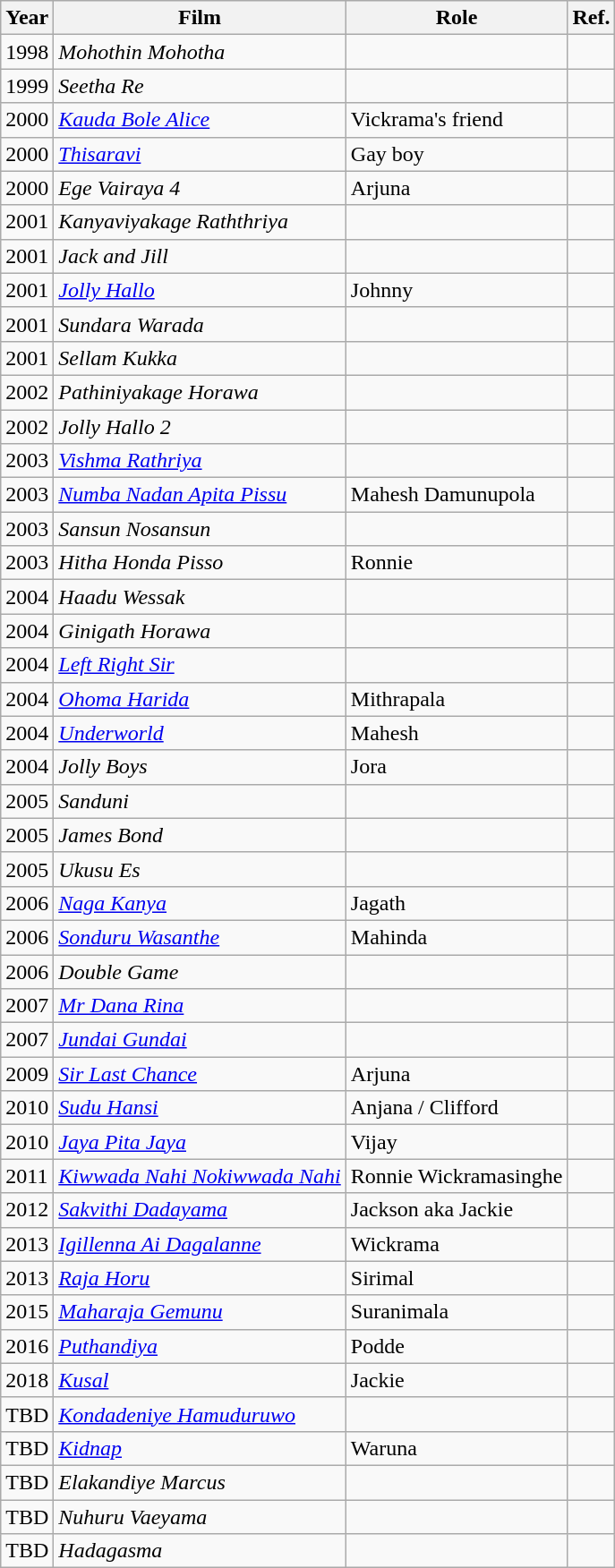<table class="wikitable">
<tr>
<th>Year</th>
<th>Film</th>
<th>Role</th>
<th>Ref.</th>
</tr>
<tr>
<td>1998</td>
<td><em>Mohothin Mohotha</em></td>
<td></td>
<td></td>
</tr>
<tr>
<td>1999</td>
<td><em>Seetha Re</em></td>
<td></td>
<td></td>
</tr>
<tr>
<td>2000</td>
<td><em><a href='#'>Kauda Bole Alice</a></em></td>
<td>Vickrama's friend</td>
<td></td>
</tr>
<tr>
<td>2000</td>
<td><em><a href='#'>Thisaravi</a></em></td>
<td>Gay boy</td>
<td></td>
</tr>
<tr>
<td>2000</td>
<td><em>Ege Vairaya 4</em></td>
<td>Arjuna</td>
<td></td>
</tr>
<tr>
<td>2001</td>
<td><em>Kanyaviyakage Raththriya</em></td>
<td></td>
<td></td>
</tr>
<tr>
<td>2001</td>
<td><em>Jack and Jill</em></td>
<td></td>
<td></td>
</tr>
<tr>
<td>2001</td>
<td><em><a href='#'>Jolly Hallo</a></em></td>
<td>Johnny</td>
<td></td>
</tr>
<tr>
<td>2001</td>
<td><em>Sundara Warada</em></td>
<td></td>
<td></td>
</tr>
<tr>
<td>2001</td>
<td><em>Sellam Kukka</em></td>
<td></td>
<td></td>
</tr>
<tr>
<td>2002</td>
<td><em>Pathiniyakage Horawa</em></td>
<td></td>
<td></td>
</tr>
<tr>
<td>2002</td>
<td><em>Jolly Hallo 2</em></td>
<td></td>
<td></td>
</tr>
<tr>
<td>2003</td>
<td><em><a href='#'>Vishma Rathriya</a></em></td>
<td></td>
<td></td>
</tr>
<tr>
<td>2003</td>
<td><em><a href='#'>Numba Nadan Apita Pissu</a></em></td>
<td>Mahesh Damunupola</td>
<td></td>
</tr>
<tr>
<td>2003</td>
<td><em>Sansun Nosansun</em></td>
<td></td>
<td></td>
</tr>
<tr>
<td>2003</td>
<td><em>Hitha Honda Pisso</em></td>
<td>Ronnie</td>
<td></td>
</tr>
<tr>
<td>2004</td>
<td><em>Haadu Wessak</em></td>
<td></td>
<td></td>
</tr>
<tr>
<td>2004</td>
<td><em>Ginigath Horawa</em></td>
<td></td>
<td></td>
</tr>
<tr>
<td>2004</td>
<td><em><a href='#'>Left Right Sir</a></em></td>
<td></td>
<td></td>
</tr>
<tr>
<td>2004</td>
<td><em><a href='#'>Ohoma Harida</a></em></td>
<td>Mithrapala</td>
<td></td>
</tr>
<tr>
<td>2004</td>
<td><em><a href='#'>Underworld</a></em></td>
<td>Mahesh</td>
<td></td>
</tr>
<tr>
<td>2004</td>
<td><em>Jolly Boys</em></td>
<td>Jora</td>
<td></td>
</tr>
<tr>
<td>2005</td>
<td><em>Sanduni</em></td>
<td></td>
<td></td>
</tr>
<tr>
<td>2005</td>
<td><em>James Bond</em></td>
<td></td>
<td></td>
</tr>
<tr>
<td>2005</td>
<td><em>Ukusu Es</em></td>
<td></td>
<td></td>
</tr>
<tr>
<td>2006</td>
<td><em><a href='#'>Naga Kanya</a></em></td>
<td>Jagath</td>
<td></td>
</tr>
<tr>
<td>2006</td>
<td><em><a href='#'>Sonduru Wasanthe</a></em></td>
<td>Mahinda</td>
<td></td>
</tr>
<tr>
<td>2006</td>
<td><em>Double Game</em></td>
<td></td>
<td></td>
</tr>
<tr>
<td>2007</td>
<td><em><a href='#'>Mr Dana Rina</a></em></td>
<td></td>
<td></td>
</tr>
<tr>
<td>2007</td>
<td><em><a href='#'>Jundai Gundai</a></em></td>
<td></td>
<td></td>
</tr>
<tr>
<td>2009</td>
<td><em><a href='#'>Sir Last Chance</a></em></td>
<td>Arjuna</td>
<td></td>
</tr>
<tr>
<td>2010</td>
<td><em><a href='#'>Sudu Hansi</a></em></td>
<td>Anjana / Clifford</td>
<td></td>
</tr>
<tr>
<td>2010</td>
<td><em><a href='#'>Jaya Pita Jaya</a></em></td>
<td>Vijay</td>
<td></td>
</tr>
<tr>
<td>2011</td>
<td><em><a href='#'>Kiwwada Nahi Nokiwwada Nahi</a></em></td>
<td>Ronnie Wickramasinghe</td>
<td></td>
</tr>
<tr>
<td>2012</td>
<td><em><a href='#'>Sakvithi Dadayama</a></em></td>
<td>Jackson aka Jackie</td>
<td></td>
</tr>
<tr>
<td>2013</td>
<td><em><a href='#'>Igillenna Ai Dagalanne</a></em></td>
<td>Wickrama</td>
<td></td>
</tr>
<tr>
<td>2013</td>
<td><em><a href='#'>Raja Horu</a></em></td>
<td>Sirimal</td>
<td></td>
</tr>
<tr>
<td>2015</td>
<td><em><a href='#'>Maharaja Gemunu</a></em></td>
<td>Suranimala</td>
<td></td>
</tr>
<tr>
<td>2016</td>
<td><em><a href='#'>Puthandiya</a></em></td>
<td>Podde</td>
<td></td>
</tr>
<tr>
<td>2018</td>
<td><em><a href='#'>Kusal</a></em></td>
<td>Jackie</td>
<td></td>
</tr>
<tr>
<td>TBD</td>
<td><em><a href='#'>Kondadeniye Hamuduruwo</a></em></td>
<td></td>
<td></td>
</tr>
<tr>
<td>TBD</td>
<td><em><a href='#'>Kidnap</a></em></td>
<td>Waruna</td>
<td></td>
</tr>
<tr>
<td>TBD</td>
<td><em>Elakandiye Marcus</em></td>
<td></td>
<td></td>
</tr>
<tr>
<td>TBD</td>
<td><em>Nuhuru Vaeyama</em></td>
<td></td>
<td></td>
</tr>
<tr>
<td>TBD</td>
<td><em>Hadagasma</em></td>
<td></td>
<td></td>
</tr>
</table>
